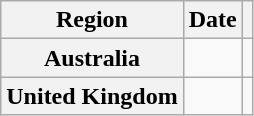<table class="wikitable plainrowheaders" style="text-align:left">
<tr>
<th scope="col">Region</th>
<th scope="col">Date</th>
<th scope="col"></th>
</tr>
<tr>
<th scope="row">Australia</th>
<td></td>
<td></td>
</tr>
<tr>
<th scope="row">United Kingdom</th>
<td></td>
<td></td>
</tr>
</table>
